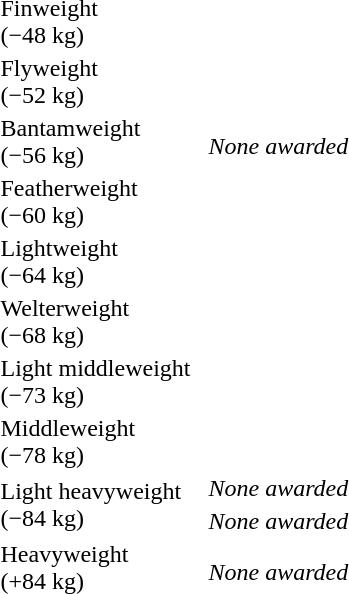<table>
<tr>
<td rowspan=2>Finweight<br>(−48 kg)</td>
<td rowspan=2></td>
<td rowspan=2></td>
<td></td>
</tr>
<tr>
<td></td>
</tr>
<tr>
<td rowspan=2>Flyweight<br>(−52 kg)</td>
<td rowspan=2></td>
<td rowspan=2></td>
<td></td>
</tr>
<tr>
<td></td>
</tr>
<tr>
<td rowspan=2>Bantamweight<br>(−56 kg)</td>
<td rowspan=2></td>
<td rowspan=2></td>
<td></td>
</tr>
<tr>
<td><em>None awarded</em></td>
</tr>
<tr>
<td rowspan=2>Featherweight<br>(−60 kg)</td>
<td rowspan=2></td>
<td rowspan=2></td>
<td></td>
</tr>
<tr>
<td></td>
</tr>
<tr>
<td rowspan=2>Lightweight<br>(−64 kg)</td>
<td rowspan=2></td>
<td rowspan=2></td>
<td></td>
</tr>
<tr>
<td></td>
</tr>
<tr>
<td rowspan=2>Welterweight<br>(−68 kg)</td>
<td rowspan=2></td>
<td rowspan=2></td>
<td></td>
</tr>
<tr>
<td></td>
</tr>
<tr>
<td rowspan=2>Light middleweight<br>(−73 kg)</td>
<td rowspan=2></td>
<td rowspan=2></td>
<td></td>
</tr>
<tr>
<td></td>
</tr>
<tr>
<td rowspan=2>Middleweight<br>(−78 kg)</td>
<td rowspan=2></td>
<td rowspan=2></td>
<td></td>
</tr>
<tr>
<td></td>
</tr>
<tr>
<td rowspan=2>Light heavyweight<br>(−84 kg)</td>
<td rowspan=2></td>
<td rowspan=2></td>
<td><em>None awarded</em></td>
</tr>
<tr>
<td><em>None awarded</em></td>
</tr>
<tr>
<td rowspan=2>Heavyweight<br>(+84 kg)</td>
<td rowspan=2></td>
<td rowspan=2></td>
<td></td>
</tr>
<tr>
<td><em>None awarded</em></td>
</tr>
</table>
